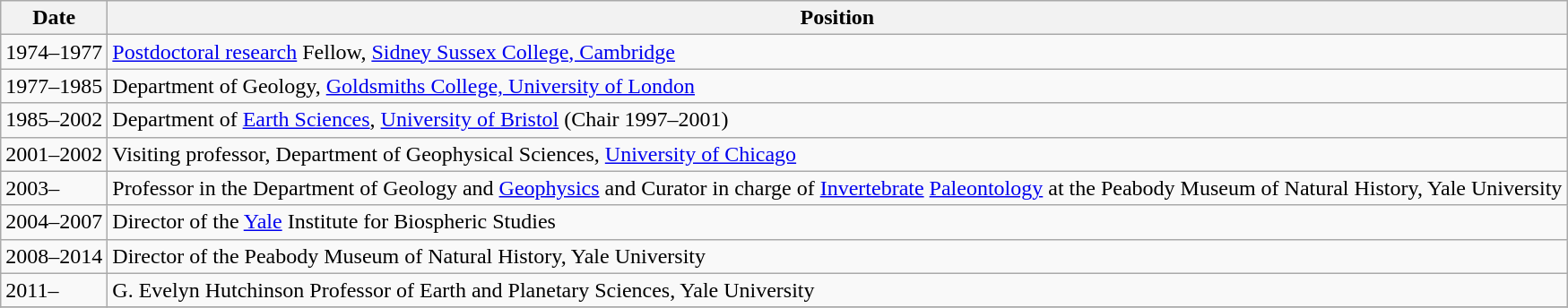<table class=wikitable>
<tr>
<th>Date</th>
<th>Position</th>
</tr>
<tr>
<td>1974–1977</td>
<td><a href='#'>Postdoctoral research</a> Fellow, <a href='#'>Sidney Sussex College, Cambridge</a></td>
</tr>
<tr>
<td>1977–1985</td>
<td>Department of Geology, <a href='#'>Goldsmiths College, University of London</a></td>
</tr>
<tr>
<td>1985–2002</td>
<td>Department of <a href='#'>Earth Sciences</a>, <a href='#'>University of Bristol</a> (Chair 1997–2001)</td>
</tr>
<tr>
<td>2001–2002</td>
<td>Visiting professor, Department of Geophysical Sciences, <a href='#'>University of Chicago</a></td>
</tr>
<tr>
<td>2003–</td>
<td>Professor in the Department of Geology and <a href='#'>Geophysics</a> and Curator in charge of <a href='#'>Invertebrate</a> <a href='#'>Paleontology</a> at the Peabody Museum of Natural History, Yale University</td>
</tr>
<tr>
<td>2004–2007</td>
<td>Director of the <a href='#'>Yale</a> Institute for Biospheric Studies</td>
</tr>
<tr>
<td>2008–2014</td>
<td>Director of the Peabody Museum of Natural History, Yale University</td>
</tr>
<tr>
<td>2011–</td>
<td>G. Evelyn Hutchinson Professor of Earth and Planetary Sciences, Yale University</td>
</tr>
<tr>
</tr>
</table>
